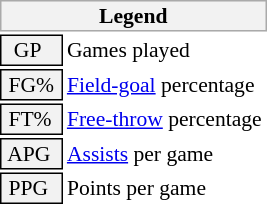<table class="toccolours" style="font-size: 90%; white-space: nowrap;">
<tr>
<th colspan="6" style="background:#f2f2f2; border:1px solid #aaa;">Legend</th>
</tr>
<tr>
<td style="background:#f2f2f2; border:1px solid black;">  GP</td>
<td>Games played</td>
</tr>
<tr>
<td style="background:#f2f2f2; border:1px solid black;"> FG% </td>
<td style="padding-right: 8px"><a href='#'>Field-goal</a> percentage</td>
</tr>
<tr>
<td style="background:#f2f2f2; border:1px solid black;"> FT% </td>
<td><a href='#'>Free-throw</a> percentage</td>
</tr>
<tr>
<td style="background:#f2f2f2; border:1px solid black;"> APG </td>
<td><a href='#'>Assists</a> per game</td>
</tr>
<tr>
<td style="background:#f2f2f2; border:1px solid black;"> PPG </td>
<td>Points per game</td>
</tr>
<tr>
</tr>
</table>
